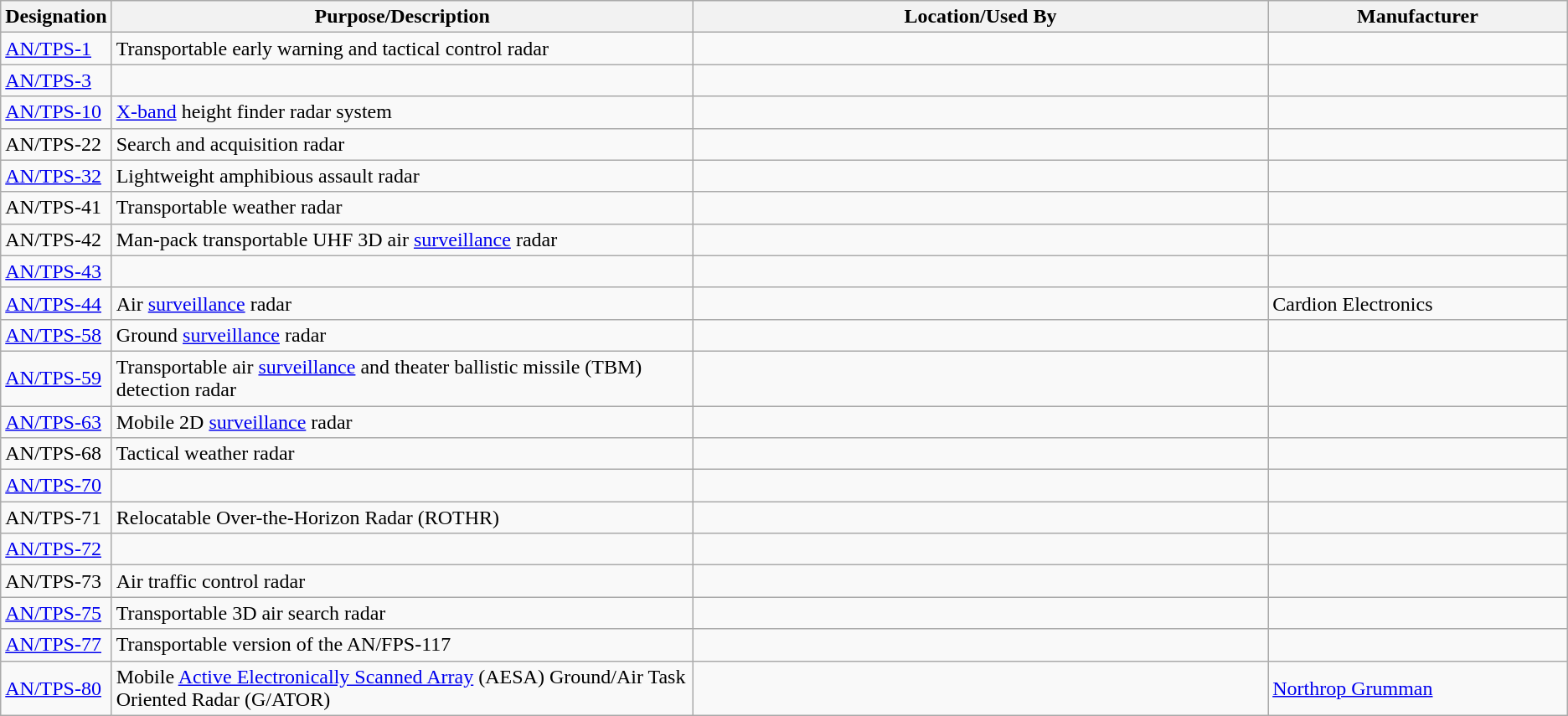<table class="wikitable sortable">
<tr>
<th scope="col">Designation</th>
<th scope="col" style="width: 500px;">Purpose/Description</th>
<th scope="col" style="width: 500px;">Location/Used By</th>
<th scope="col" style="width: 250px;">Manufacturer</th>
</tr>
<tr>
<td><a href='#'>AN/TPS-1</a></td>
<td>Transportable early warning and tactical control radar</td>
<td></td>
<td></td>
</tr>
<tr>
<td><a href='#'>AN/TPS-3</a></td>
<td></td>
<td></td>
<td></td>
</tr>
<tr>
<td><a href='#'>AN/TPS-10</a></td>
<td><a href='#'>X-band</a> height finder radar system</td>
<td></td>
<td></td>
</tr>
<tr>
<td>AN/TPS-22</td>
<td>Search and acquisition radar</td>
<td></td>
<td></td>
</tr>
<tr>
<td><a href='#'>AN/TPS-32</a></td>
<td>Lightweight amphibious assault radar</td>
<td></td>
<td></td>
</tr>
<tr>
<td>AN/TPS-41</td>
<td>Transportable weather radar</td>
<td></td>
<td></td>
</tr>
<tr>
<td>AN/TPS-42</td>
<td>Man-pack transportable UHF 3D air <a href='#'>surveillance</a> radar</td>
<td></td>
<td></td>
</tr>
<tr>
<td><a href='#'>AN/TPS-43</a></td>
<td></td>
<td></td>
<td></td>
</tr>
<tr>
<td><a href='#'>AN/TPS-44</a></td>
<td>Air <a href='#'>surveillance</a> radar</td>
<td></td>
<td>Cardion Electronics</td>
</tr>
<tr>
<td><a href='#'>AN/TPS-58</a></td>
<td>Ground <a href='#'>surveillance</a> radar</td>
<td></td>
<td></td>
</tr>
<tr>
<td><a href='#'>AN/TPS-59</a></td>
<td>Transportable air <a href='#'>surveillance</a> and theater ballistic missile (TBM) detection radar</td>
<td></td>
<td></td>
</tr>
<tr>
<td><a href='#'>AN/TPS-63</a></td>
<td>Mobile 2D <a href='#'>surveillance</a> radar</td>
<td></td>
<td></td>
</tr>
<tr>
<td>AN/TPS-68</td>
<td>Tactical weather radar</td>
<td></td>
<td></td>
</tr>
<tr>
<td><a href='#'>AN/TPS-70</a></td>
<td></td>
<td></td>
<td></td>
</tr>
<tr>
<td>AN/TPS-71</td>
<td>Relocatable Over-the-Horizon Radar (ROTHR)</td>
<td></td>
<td></td>
</tr>
<tr>
<td><a href='#'>AN/TPS-72</a></td>
<td></td>
<td></td>
<td></td>
</tr>
<tr>
<td>AN/TPS-73</td>
<td>Air traffic control radar</td>
<td></td>
<td></td>
</tr>
<tr>
<td><a href='#'>AN/TPS-75</a></td>
<td>Transportable 3D air search radar</td>
<td></td>
<td></td>
</tr>
<tr>
<td><a href='#'>AN/TPS-77</a></td>
<td>Transportable version of the AN/FPS-117</td>
<td></td>
<td></td>
</tr>
<tr>
<td><a href='#'>AN/TPS-80</a></td>
<td>Mobile <a href='#'>Active Electronically Scanned Array</a> (AESA) Ground/Air Task Oriented Radar (G/ATOR)</td>
<td></td>
<td><a href='#'>Northrop Grumman</a></td>
</tr>
</table>
